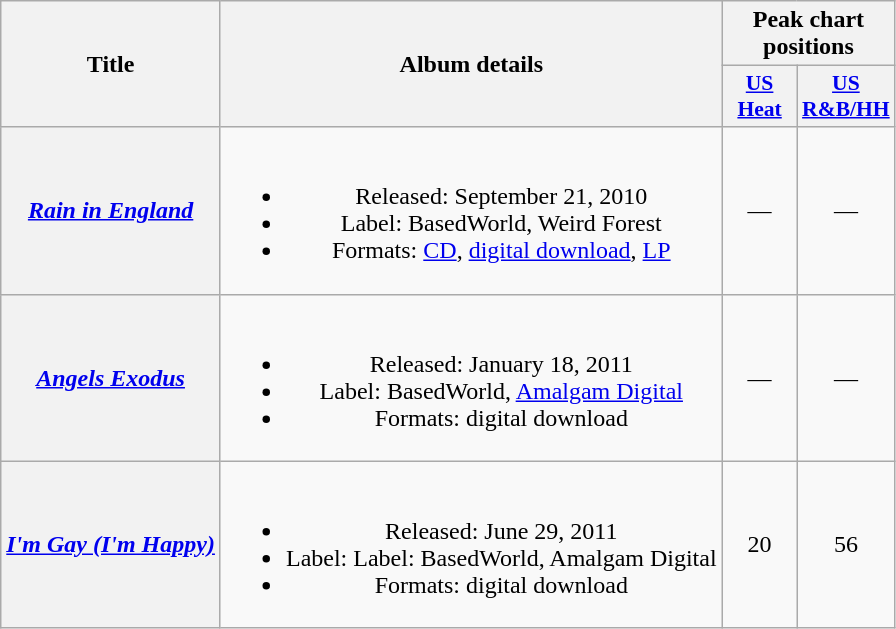<table class="wikitable plainrowheaders" style="text-align:center;">
<tr>
<th rowspan="2">Title</th>
<th rowspan="2">Album details</th>
<th colspan="2">Peak chart positions</th>
</tr>
<tr>
<th scope="col" style="width:3em;font-size:90%;"><a href='#'>US<br>Heat</a><br></th>
<th scope="col" style="width:3em;font-size:90%;"><a href='#'>US<br>R&B/HH</a><br></th>
</tr>
<tr>
<th scope="row"><em><a href='#'>Rain in England</a></em></th>
<td><br><ul><li>Released: September 21, 2010</li><li>Label: BasedWorld, Weird Forest</li><li>Formats: <a href='#'>CD</a>, <a href='#'>digital download</a>, <a href='#'>LP</a></li></ul></td>
<td>—</td>
<td>—</td>
</tr>
<tr>
<th scope="row"><em><a href='#'>Angels Exodus</a></em></th>
<td><br><ul><li>Released: January 18, 2011</li><li>Label: BasedWorld, <a href='#'>Amalgam Digital</a></li><li>Formats: digital download</li></ul></td>
<td>—</td>
<td>—</td>
</tr>
<tr>
<th scope="row"><em><a href='#'>I'm Gay (I'm Happy)</a></em></th>
<td><br><ul><li>Released: June 29, 2011</li><li>Label: Label: BasedWorld, Amalgam Digital</li><li>Formats: digital download</li></ul></td>
<td>20</td>
<td>56</td>
</tr>
</table>
